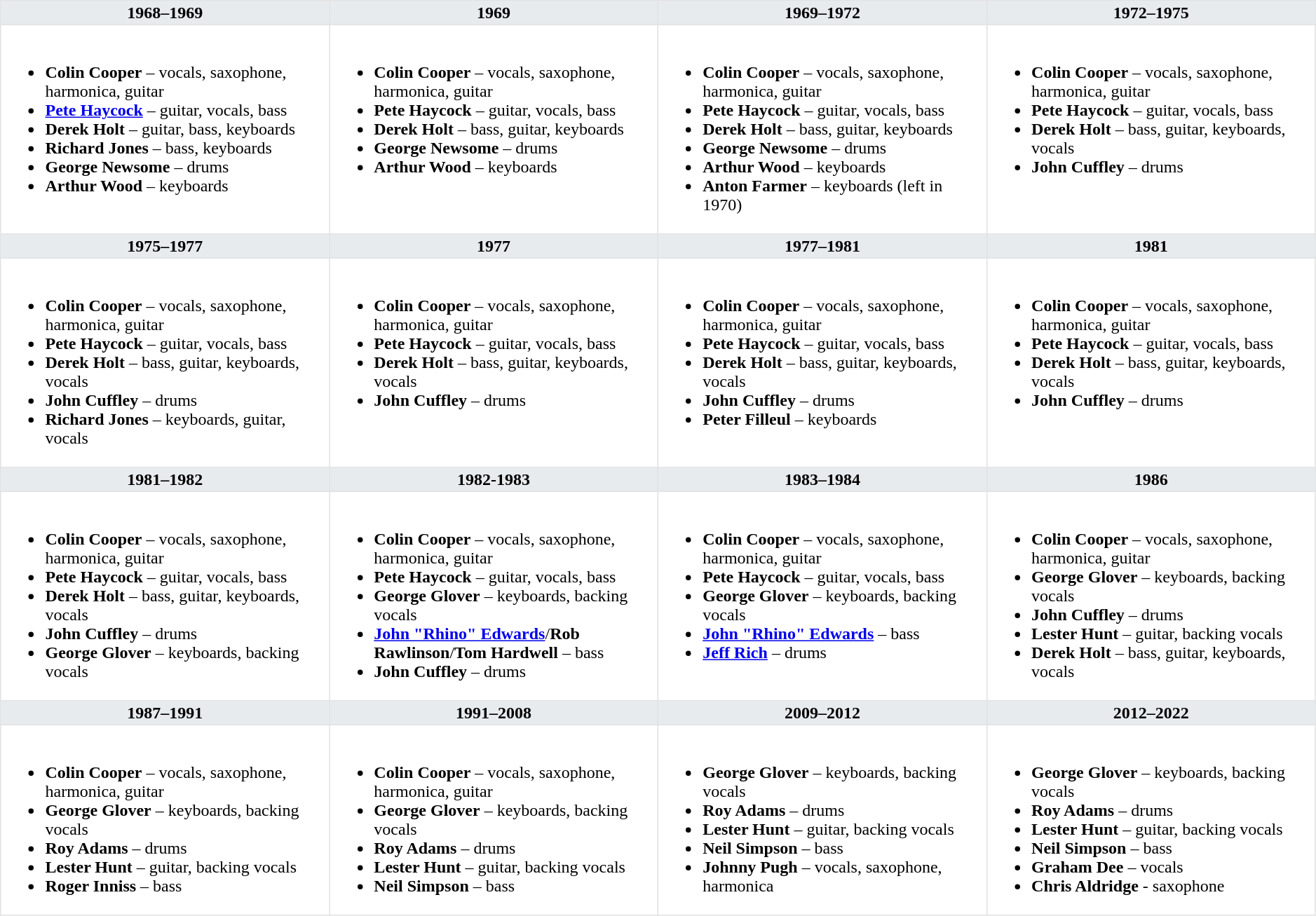<table class="toccolours" border="1" cellpadding="2" cellspacing="0" style="float:width:375px; margin:0 0 1em 1em; border-collapse:collapse; border:1px solid #e2e2e2; width:99%;">
<tr>
<th style="vertical-align:top; background:#e7ebee; width:25%;">1968–1969</th>
<th style="vertical-align:top; background:#e7ebee; width:25%;">1969</th>
<th style="vertical-align:top; background:#e7ebee; width:25%;">1969–1972</th>
<th style="vertical-align:top; background:#e7ebee; width:25%;">1972–1975</th>
</tr>
<tr>
<td valign=top><br><ul><li><strong>Colin Cooper</strong> – vocals, saxophone, harmonica, guitar</li><li><strong><a href='#'>Pete Haycock</a></strong> – guitar, vocals, bass</li><li><strong>Derek Holt</strong> – guitar, bass, keyboards</li><li><strong>Richard Jones</strong> – bass, keyboards</li><li><strong>George Newsome</strong> – drums</li><li><strong>Arthur Wood</strong> – keyboards</li></ul></td>
<td valign=top><br><ul><li><strong>Colin Cooper</strong> – vocals, saxophone, harmonica, guitar</li><li><strong>Pete Haycock</strong> – guitar, vocals, bass</li><li><strong>Derek Holt</strong> – bass, guitar, keyboards</li><li><strong>George Newsome</strong> – drums</li><li><strong>Arthur Wood</strong> – keyboards</li></ul></td>
<td valign=top><br><ul><li><strong>Colin Cooper</strong> – vocals, saxophone, harmonica, guitar</li><li><strong>Pete Haycock</strong> – guitar, vocals, bass</li><li><strong>Derek Holt</strong> – bass, guitar, keyboards</li><li><strong>George Newsome</strong> – drums</li><li><strong>Arthur Wood</strong> – keyboards</li><li><strong>Anton Farmer</strong> – keyboards (left in 1970)</li></ul></td>
<td valign=top><br><ul><li><strong>Colin Cooper</strong> – vocals, saxophone, harmonica, guitar</li><li><strong>Pete Haycock</strong> – guitar, vocals, bass</li><li><strong>Derek Holt</strong> – bass, guitar, keyboards, vocals</li><li><strong>John Cuffley</strong> – drums</li></ul></td>
</tr>
<tr>
<th style="vertical-align:top; background:#e7ebee; width:25%;">1975–1977</th>
<th style="vertical-align:top; background:#e7ebee; width:25%;">1977</th>
<th style="vertical-align:top; background:#e7ebee; width:25%;">1977–1981</th>
<th style="vertical-align:top; background:#e7ebee; width:25%;">1981</th>
</tr>
<tr>
<td valign=top><br><ul><li><strong>Colin Cooper</strong> – vocals, saxophone, harmonica, guitar</li><li><strong>Pete Haycock</strong> – guitar, vocals, bass</li><li><strong>Derek Holt</strong> – bass, guitar, keyboards, vocals</li><li><strong>John Cuffley</strong> – drums</li><li><strong>Richard Jones</strong> – keyboards, guitar, vocals</li></ul></td>
<td valign=top><br><ul><li><strong>Colin Cooper</strong> – vocals, saxophone, harmonica, guitar</li><li><strong>Pete Haycock</strong> – guitar, vocals, bass</li><li><strong>Derek Holt</strong> – bass, guitar, keyboards, vocals</li><li><strong>John Cuffley</strong> – drums</li></ul></td>
<td valign=top><br><ul><li><strong>Colin Cooper</strong> – vocals, saxophone, harmonica, guitar</li><li><strong>Pete Haycock</strong> – guitar, vocals, bass</li><li><strong>Derek Holt</strong> – bass, guitar, keyboards, vocals</li><li><strong>John Cuffley</strong> – drums</li><li><strong>Peter Filleul</strong> – keyboards</li></ul></td>
<td valign=top><br><ul><li><strong>Colin Cooper</strong> – vocals, saxophone, harmonica, guitar</li><li><strong>Pete Haycock</strong> – guitar, vocals, bass</li><li><strong>Derek Holt</strong> – bass, guitar, keyboards, vocals</li><li><strong>John Cuffley</strong> – drums</li></ul></td>
</tr>
<tr>
<th style="vertical-align:top; background:#e7ebee; width:25%;">1981–1982</th>
<th style="vertical-align:top; background:#e7ebee; width:25%;">1982-1983</th>
<th style="vertical-align:top; background:#e7ebee; width:25%;">1983–1984</th>
<th style="vertical-align:top; background:#e7ebee; width:25%;">1986</th>
</tr>
<tr>
<td valign=top><br><ul><li><strong>Colin Cooper</strong> – vocals, saxophone, harmonica, guitar</li><li><strong>Pete Haycock</strong> – guitar, vocals, bass</li><li><strong>Derek Holt</strong> – bass, guitar, keyboards, vocals</li><li><strong>John Cuffley</strong> – drums</li><li><strong>George Glover</strong> – keyboards, backing vocals</li></ul></td>
<td valign=top><br><ul><li><strong>Colin Cooper</strong> – vocals, saxophone, harmonica, guitar</li><li><strong>Pete Haycock</strong> – guitar, vocals, bass</li><li><strong>George Glover</strong> – keyboards, backing vocals</li><li><strong><a href='#'>John "Rhino" Edwards</a></strong>/<strong>Rob Rawlinson</strong>/<strong>Tom Hardwell</strong> – bass</li><li><strong>John Cuffley</strong> – drums</li></ul></td>
<td valign=top><br><ul><li><strong>Colin Cooper</strong> – vocals, saxophone, harmonica, guitar</li><li><strong>Pete Haycock</strong> – guitar, vocals, bass</li><li><strong>George Glover</strong> – keyboards, backing vocals</li><li><strong><a href='#'>John "Rhino" Edwards</a></strong> – bass</li><li><strong><a href='#'>Jeff Rich</a></strong> – drums</li></ul></td>
<td valign=top><br><ul><li><strong>Colin Cooper</strong> – vocals, saxophone, harmonica, guitar</li><li><strong>George Glover</strong> – keyboards, backing vocals</li><li><strong>John Cuffley</strong> – drums</li><li><strong>Lester Hunt</strong> – guitar, backing vocals</li><li><strong>Derek Holt</strong> – bass, guitar, keyboards, vocals</li></ul></td>
</tr>
<tr>
<th style="vertical-align:top; background:#e7ebee; width:25%;">1987–1991</th>
<th style="vertical-align:top; background:#e7ebee; width:25%;">1991–2008</th>
<th style="vertical-align:top; background:#e7ebee; width:25%;">2009–2012</th>
<th style="vertical-align:top; background:#e7ebee; width:25%;">2012–2022</th>
</tr>
<tr>
<td valign=top><br><ul><li><strong>Colin Cooper</strong> – vocals, saxophone, harmonica, guitar</li><li><strong>George Glover</strong> – keyboards, backing vocals</li><li><strong>Roy Adams</strong> – drums</li><li><strong>Lester Hunt</strong> – guitar, backing vocals</li><li><strong>Roger Inniss</strong> – bass</li></ul></td>
<td valign=top><br><ul><li><strong>Colin Cooper</strong> – vocals, saxophone, harmonica, guitar</li><li><strong>George Glover</strong> – keyboards, backing vocals</li><li><strong>Roy Adams</strong> – drums</li><li><strong>Lester Hunt</strong> – guitar, backing vocals</li><li><strong>Neil Simpson</strong> – bass</li></ul></td>
<td valign=top><br><ul><li><strong>George Glover</strong> – keyboards, backing vocals</li><li><strong>Roy Adams</strong> – drums</li><li><strong>Lester Hunt</strong> – guitar, backing vocals</li><li><strong>Neil Simpson</strong> – bass</li><li><strong>Johnny Pugh</strong> – vocals, saxophone, harmonica</li></ul></td>
<td valign=top><br><ul><li><strong>George Glover</strong> – keyboards, backing vocals</li><li><strong>Roy Adams</strong> – drums</li><li><strong>Lester Hunt</strong> – guitar, backing vocals</li><li><strong>Neil Simpson</strong> – bass</li><li><strong>Graham Dee</strong> – vocals</li><li><strong>Chris Aldridge</strong> - saxophone</li></ul></td>
</tr>
</table>
